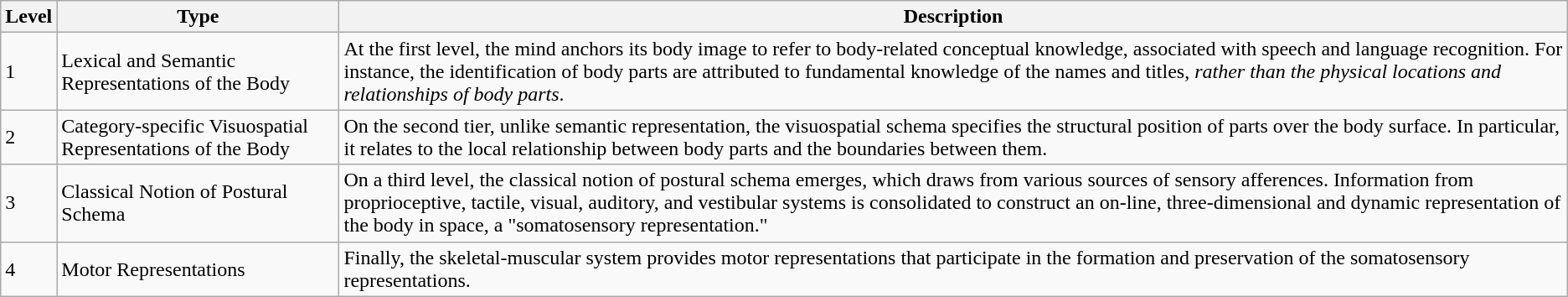<table class="wikitable">
<tr>
<th>Level</th>
<th>Type</th>
<th>Description</th>
</tr>
<tr>
<td>1</td>
<td>Lexical and Semantic Representations of the Body</td>
<td>At the first level, the mind anchors its body image to refer to body-related conceptual knowledge, associated with speech and language recognition. For instance, the identification of body parts are attributed to fundamental knowledge of the names and titles, <em>rather than the physical locations and relationships of body parts</em>.</td>
</tr>
<tr>
<td>2</td>
<td>Category-specific Visuospatial Representations of the Body</td>
<td>On the second tier, unlike semantic representation, the visuospatial schema specifies the structural position of parts over the body surface. In particular, it relates to the local relationship between body parts and the boundaries between them.</td>
</tr>
<tr>
<td>3</td>
<td>Classical Notion of Postural Schema</td>
<td>On a third level, the classical notion of postural schema emerges, which draws from various sources of sensory afferences. Information from proprioceptive, tactile, visual, auditory, and vestibular systems is consolidated to construct an on-line, three-dimensional and dynamic representation of the body in space, a "somatosensory representation."</td>
</tr>
<tr>
<td>4</td>
<td>Motor Representations</td>
<td>Finally, the skeletal-muscular system provides motor representations that participate in the formation and preservation of the somatosensory representations.</td>
</tr>
</table>
